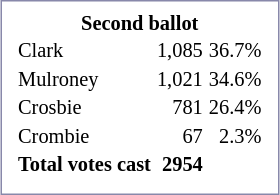<table cellpadding="1" style="float:right; line-height:1.1; border:1px solid #8888aa; padding:5px; font-size:85%; margin:0 15px;">
<tr>
<td style="text-align: center;"><strong>Second ballot</strong><br><table style="text-align: left;">
<tr>
<td>Clark</td>
<td align=right>1,085</td>
<td align=right>36.7%</td>
</tr>
<tr>
<td>Mulroney</td>
<td align=right>1,021</td>
<td align=right>34.6%</td>
</tr>
<tr>
<td>Crosbie</td>
<td align=right>781</td>
<td align=right>26.4%</td>
</tr>
<tr>
<td>Crombie</td>
<td align=right>67</td>
<td align=right>2.3%</td>
</tr>
<tr>
<td><strong>Total votes cast</strong></td>
<td align=right><strong>2954</strong></td>
</tr>
</table>
</td>
</tr>
</table>
